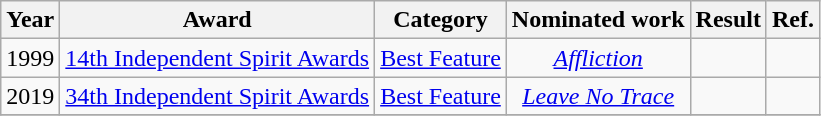<table class="wikitable sortable plainrowheaders" style="text-align:center;">
<tr>
<th>Year</th>
<th>Award</th>
<th>Category</th>
<th>Nominated work</th>
<th>Result</th>
<th>Ref.</th>
</tr>
<tr>
<td>1999</td>
<td><a href='#'>14th Independent Spirit Awards</a></td>
<td><a href='#'>Best Feature</a></td>
<td><em><a href='#'>Affliction</a></em></td>
<td></td>
<td></td>
</tr>
<tr>
<td>2019</td>
<td><a href='#'>34th Independent Spirit Awards</a></td>
<td><a href='#'>Best Feature</a> </td>
<td><em><a href='#'>Leave No Trace</a></em></td>
<td></td>
<td></td>
</tr>
<tr>
</tr>
</table>
